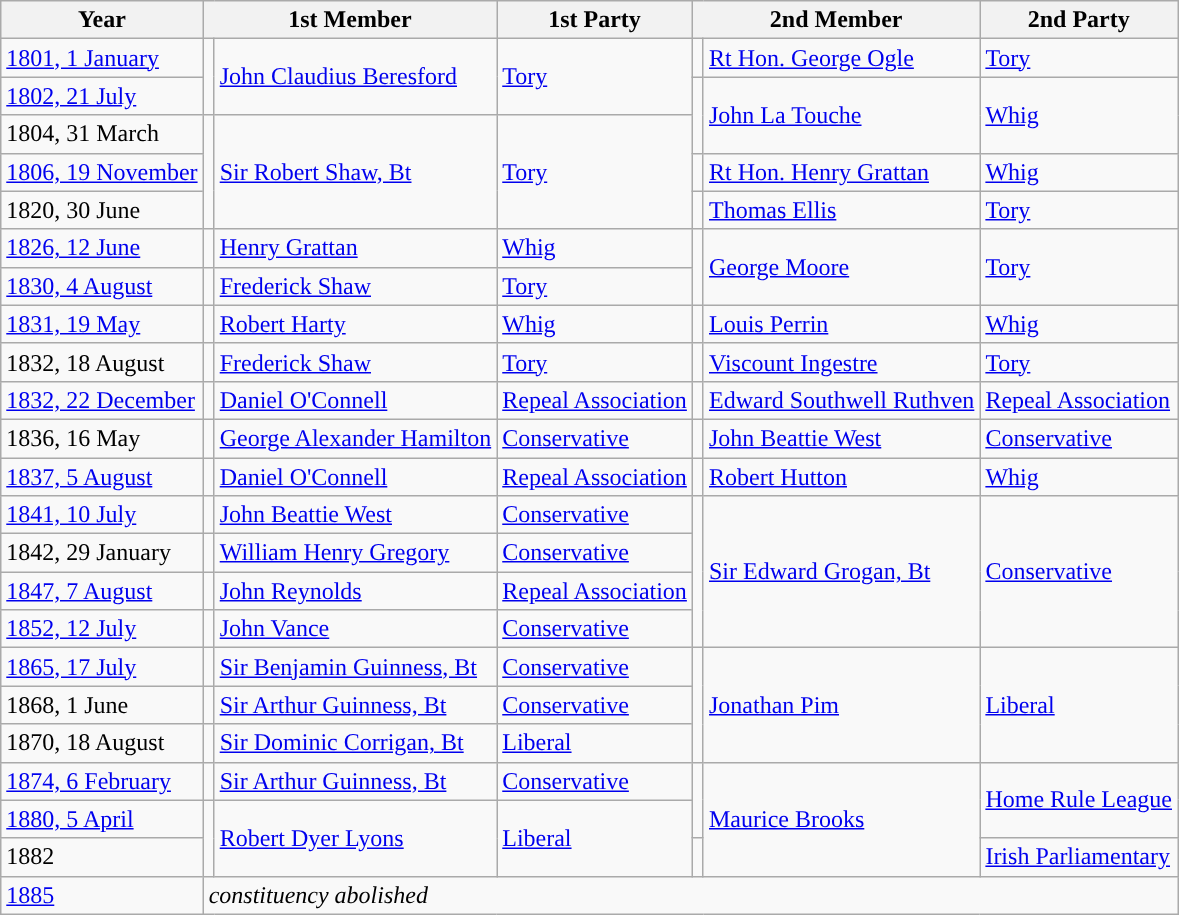<table class="wikitable">
<tr>
<th>Year</th>
<th colspan="2">1st Member</th>
<th>1st Party</th>
<th colspan="2">2nd Member</th>
<th>2nd Party</th>
</tr>
<tr>
<td><a href='#'>1801, 1 January</a></td>
<td rowspan="2" style="color:inherit;background-color: "></td>
<td rowspan="2"><a href='#'>John Claudius Beresford</a></td>
<td rowspan="2"><a href='#'>Tory</a></td>
<td style="color:inherit;background-color: "></td>
<td><a href='#'>Rt Hon. George Ogle</a></td>
<td><a href='#'>Tory</a></td>
</tr>
<tr>
<td><a href='#'>1802, 21 July</a></td>
<td rowspan="2" style="color:inherit;background-color: "></td>
<td rowspan="2"><a href='#'>John La Touche</a></td>
<td rowspan="2"><a href='#'>Whig</a></td>
</tr>
<tr>
<td>1804, 31 March</td>
<td rowspan="3" style="color:inherit;background-color: "></td>
<td rowspan="3"><a href='#'>Sir Robert Shaw, Bt</a></td>
<td rowspan="3"><a href='#'>Tory</a></td>
</tr>
<tr>
<td><a href='#'>1806, 19 November</a></td>
<td style="color:inherit;background-color: "></td>
<td><a href='#'>Rt Hon. Henry Grattan</a></td>
<td><a href='#'>Whig</a></td>
</tr>
<tr>
<td>1820, 30 June</td>
<td style="color:inherit;background-color: "></td>
<td><a href='#'>Thomas Ellis</a></td>
<td><a href='#'>Tory</a></td>
</tr>
<tr>
<td><a href='#'>1826, 12 June</a></td>
<td style="color:inherit;background-color: "></td>
<td><a href='#'>Henry Grattan</a></td>
<td><a href='#'>Whig</a></td>
<td rowspan="2" style="color:inherit;background-color: "></td>
<td rowspan="2"><a href='#'>George Moore</a></td>
<td rowspan="2"><a href='#'>Tory</a></td>
</tr>
<tr>
<td><a href='#'>1830, 4 August</a></td>
<td style="color:inherit;background-color: "></td>
<td><a href='#'>Frederick Shaw</a></td>
<td><a href='#'>Tory</a></td>
</tr>
<tr>
<td><a href='#'>1831, 19 May</a></td>
<td style="color:inherit;background-color: "></td>
<td><a href='#'>Robert Harty</a></td>
<td><a href='#'>Whig</a></td>
<td style="color:inherit;background-color: "></td>
<td><a href='#'>Louis Perrin</a></td>
<td><a href='#'>Whig</a></td>
</tr>
<tr>
<td>1832, 18 August </td>
<td style="color:inherit;background-color: "></td>
<td><a href='#'>Frederick Shaw</a></td>
<td><a href='#'>Tory</a></td>
<td style="color:inherit;background-color: "></td>
<td><a href='#'>Viscount Ingestre</a></td>
<td><a href='#'>Tory</a></td>
</tr>
<tr>
<td><a href='#'>1832, 22 December</a></td>
<td style="color:inherit;background-color: "></td>
<td><a href='#'>Daniel O'Connell</a></td>
<td><a href='#'>Repeal Association</a></td>
<td style="color:inherit;background-color: "></td>
<td><a href='#'>Edward Southwell Ruthven</a></td>
<td><a href='#'>Repeal Association</a></td>
</tr>
<tr>
<td>1836, 16 May</td>
<td style="color:inherit;background-color: "></td>
<td><a href='#'>George Alexander Hamilton</a></td>
<td><a href='#'>Conservative</a></td>
<td style="color:inherit;background-color: "></td>
<td><a href='#'>John Beattie West</a></td>
<td><a href='#'>Conservative</a></td>
</tr>
<tr>
<td><a href='#'>1837, 5 August</a></td>
<td style="color:inherit;background-color: "></td>
<td><a href='#'>Daniel O'Connell</a></td>
<td><a href='#'>Repeal Association</a></td>
<td style="color:inherit;background-color: "></td>
<td><a href='#'>Robert Hutton</a></td>
<td><a href='#'>Whig</a></td>
</tr>
<tr>
<td><a href='#'>1841, 10 July</a></td>
<td style="color:inherit;background-color: "></td>
<td><a href='#'>John Beattie West</a></td>
<td><a href='#'>Conservative</a></td>
<td rowspan="4" style="color:inherit;background-color: "></td>
<td rowspan="4"><a href='#'>Sir Edward Grogan, Bt</a></td>
<td rowspan="4"><a href='#'>Conservative</a></td>
</tr>
<tr>
<td>1842, 29 January</td>
<td style="color:inherit;background-color: "></td>
<td><a href='#'>William Henry Gregory</a></td>
<td><a href='#'>Conservative</a></td>
</tr>
<tr>
<td><a href='#'>1847, 7 August</a></td>
<td style="color:inherit;background-color: "></td>
<td><a href='#'>John Reynolds</a></td>
<td><a href='#'>Repeal Association</a></td>
</tr>
<tr>
<td><a href='#'>1852, 12 July</a></td>
<td style="color:inherit;background-color: "></td>
<td><a href='#'>John Vance</a></td>
<td><a href='#'>Conservative</a></td>
</tr>
<tr>
<td><a href='#'>1865, 17 July</a></td>
<td style="color:inherit;background-color: "></td>
<td><a href='#'>Sir Benjamin Guinness, Bt</a></td>
<td><a href='#'>Conservative</a></td>
<td rowspan="3" style="color:inherit;background-color: "></td>
<td rowspan="3"><a href='#'>Jonathan Pim</a></td>
<td rowspan="3"><a href='#'>Liberal</a></td>
</tr>
<tr>
<td>1868, 1 June</td>
<td style="color:inherit;background-color: "></td>
<td><a href='#'>Sir Arthur Guinness, Bt</a></td>
<td><a href='#'>Conservative</a></td>
</tr>
<tr>
<td>1870, 18 August</td>
<td style="color:inherit;background-color: "></td>
<td><a href='#'>Sir Dominic Corrigan, Bt</a></td>
<td><a href='#'>Liberal</a></td>
</tr>
<tr>
<td><a href='#'>1874, 6 February</a></td>
<td style="color:inherit;background-color: "></td>
<td><a href='#'>Sir Arthur Guinness, Bt</a></td>
<td><a href='#'>Conservative</a></td>
<td rowspan="2" style="color:inherit;background-color: "></td>
<td rowspan="3"><a href='#'>Maurice Brooks</a></td>
<td rowspan="2"><a href='#'>Home Rule League</a></td>
</tr>
<tr>
<td><a href='#'>1880, 5 April</a></td>
<td rowspan="2" style="color:inherit;background-color: "></td>
<td rowspan="2"><a href='#'>Robert Dyer Lyons</a></td>
<td rowspan="2"><a href='#'>Liberal</a></td>
</tr>
<tr>
<td>1882</td>
<td style="color:inherit;background-color: "></td>
<td><a href='#'>Irish Parliamentary</a></td>
</tr>
<tr>
<td><a href='#'>1885</a></td>
<td colspan="6"><em>constituency abolished</em></td>
</tr>
</table>
